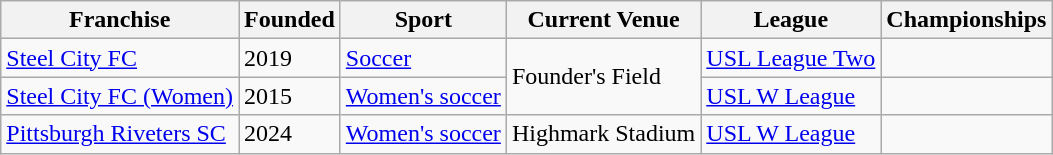<table class="sortable wikitable">
<tr>
<th>Franchise</th>
<th>Founded</th>
<th>Sport</th>
<th>Current Venue</th>
<th>League</th>
<th>Championships</th>
</tr>
<tr>
<td><a href='#'>Steel City FC</a></td>
<td>2019</td>
<td><a href='#'>Soccer</a></td>
<td rowspan=2>Founder's Field</td>
<td><a href='#'>USL League Two</a></td>
<td></td>
</tr>
<tr>
<td><a href='#'>Steel City FC (Women)</a></td>
<td>2015</td>
<td><a href='#'>Women's soccer</a></td>
<td><a href='#'>USL W League</a></td>
<td></td>
</tr>
<tr>
<td><a href='#'>Pittsburgh Riveters SC</a></td>
<td>2024</td>
<td><a href='#'>Women's soccer</a></td>
<td>Highmark Stadium</td>
<td><a href='#'>USL W League</a></td>
<td></td>
</tr>
</table>
